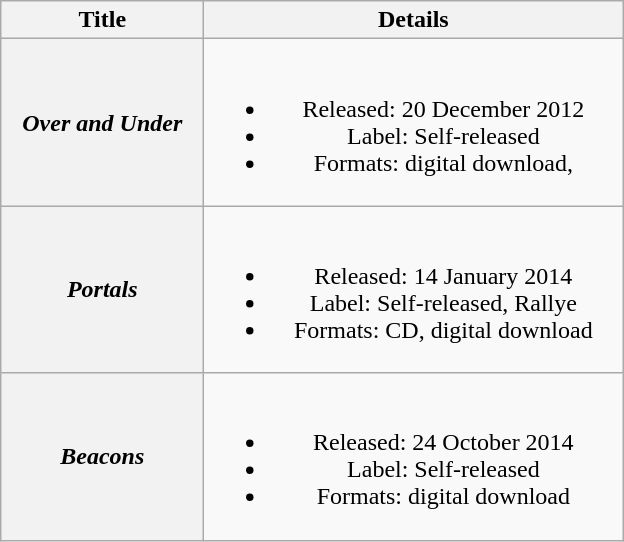<table class="wikitable plainrowheaders" style="text-align:center">
<tr>
<th scope="col" style="width:8em;">Title</th>
<th scope="col" style="width:17em;">Details</th>
</tr>
<tr>
<th scope="row"><em>Over and Under</em></th>
<td><br><ul><li>Released: 20 December 2012</li><li>Label: Self-released</li><li>Formats: digital download,</li></ul></td>
</tr>
<tr>
<th scope="row"><em>Portals</em></th>
<td><br><ul><li>Released: 14 January 2014</li><li>Label: Self-released, Rallye </li><li>Formats: CD, digital download</li></ul></td>
</tr>
<tr>
<th scope="row"><em>Beacons</em></th>
<td><br><ul><li>Released: 24 October 2014</li><li>Label: Self-released</li><li>Formats: digital download</li></ul></td>
</tr>
</table>
